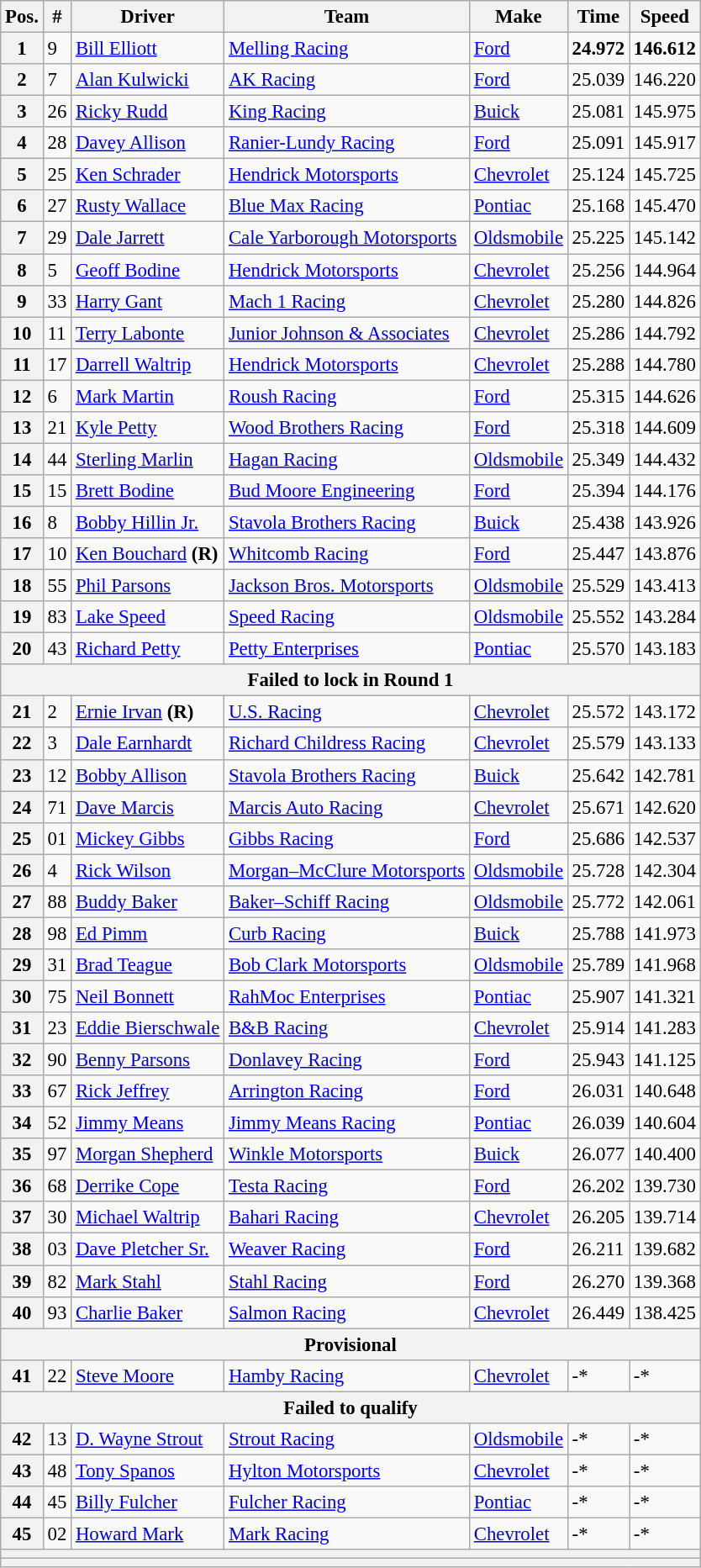<table class="wikitable" style="font-size:95%">
<tr>
<th>Pos.</th>
<th>#</th>
<th>Driver</th>
<th>Team</th>
<th>Make</th>
<th>Time</th>
<th>Speed</th>
</tr>
<tr>
<th>1</th>
<td>9</td>
<td><a href='#'>Bill Elliott</a></td>
<td><a href='#'>Melling Racing</a></td>
<td><a href='#'>Ford</a></td>
<td><strong>24.972</strong></td>
<td><strong>146.612</strong></td>
</tr>
<tr>
<th>2</th>
<td>7</td>
<td><a href='#'>Alan Kulwicki</a></td>
<td><a href='#'>AK Racing</a></td>
<td><a href='#'>Ford</a></td>
<td>25.039</td>
<td>146.220</td>
</tr>
<tr>
<th>3</th>
<td>26</td>
<td><a href='#'>Ricky Rudd</a></td>
<td><a href='#'>King Racing</a></td>
<td><a href='#'>Buick</a></td>
<td>25.081</td>
<td>145.975</td>
</tr>
<tr>
<th>4</th>
<td>28</td>
<td><a href='#'>Davey Allison</a></td>
<td><a href='#'>Ranier-Lundy Racing</a></td>
<td><a href='#'>Ford</a></td>
<td>25.091</td>
<td>145.917</td>
</tr>
<tr>
<th>5</th>
<td>25</td>
<td><a href='#'>Ken Schrader</a></td>
<td><a href='#'>Hendrick Motorsports</a></td>
<td><a href='#'>Chevrolet</a></td>
<td>25.124</td>
<td>145.725</td>
</tr>
<tr>
<th>6</th>
<td>27</td>
<td><a href='#'>Rusty Wallace</a></td>
<td><a href='#'>Blue Max Racing</a></td>
<td><a href='#'>Pontiac</a></td>
<td>25.168</td>
<td>145.470</td>
</tr>
<tr>
<th>7</th>
<td>29</td>
<td><a href='#'>Dale Jarrett</a></td>
<td><a href='#'>Cale Yarborough Motorsports</a></td>
<td><a href='#'>Oldsmobile</a></td>
<td>25.225</td>
<td>145.142</td>
</tr>
<tr>
<th>8</th>
<td>5</td>
<td><a href='#'>Geoff Bodine</a></td>
<td><a href='#'>Hendrick Motorsports</a></td>
<td><a href='#'>Chevrolet</a></td>
<td>25.256</td>
<td>144.964</td>
</tr>
<tr>
<th>9</th>
<td>33</td>
<td><a href='#'>Harry Gant</a></td>
<td><a href='#'>Mach 1 Racing</a></td>
<td><a href='#'>Chevrolet</a></td>
<td>25.280</td>
<td>144.826</td>
</tr>
<tr>
<th>10</th>
<td>11</td>
<td><a href='#'>Terry Labonte</a></td>
<td><a href='#'>Junior Johnson & Associates</a></td>
<td><a href='#'>Chevrolet</a></td>
<td>25.286</td>
<td>144.792</td>
</tr>
<tr>
<th>11</th>
<td>17</td>
<td><a href='#'>Darrell Waltrip</a></td>
<td><a href='#'>Hendrick Motorsports</a></td>
<td><a href='#'>Chevrolet</a></td>
<td>25.288</td>
<td>144.780</td>
</tr>
<tr>
<th>12</th>
<td>6</td>
<td><a href='#'>Mark Martin</a></td>
<td><a href='#'>Roush Racing</a></td>
<td><a href='#'>Ford</a></td>
<td>25.315</td>
<td>144.626</td>
</tr>
<tr>
<th>13</th>
<td>21</td>
<td><a href='#'>Kyle Petty</a></td>
<td><a href='#'>Wood Brothers Racing</a></td>
<td><a href='#'>Ford</a></td>
<td>25.318</td>
<td>144.609</td>
</tr>
<tr>
<th>14</th>
<td>44</td>
<td><a href='#'>Sterling Marlin</a></td>
<td><a href='#'>Hagan Racing</a></td>
<td><a href='#'>Oldsmobile</a></td>
<td>25.349</td>
<td>144.432</td>
</tr>
<tr>
<th>15</th>
<td>15</td>
<td><a href='#'>Brett Bodine</a></td>
<td><a href='#'>Bud Moore Engineering</a></td>
<td><a href='#'>Ford</a></td>
<td>25.394</td>
<td>144.176</td>
</tr>
<tr>
<th>16</th>
<td>8</td>
<td><a href='#'>Bobby Hillin Jr.</a></td>
<td><a href='#'>Stavola Brothers Racing</a></td>
<td><a href='#'>Buick</a></td>
<td>25.438</td>
<td>143.926</td>
</tr>
<tr>
<th>17</th>
<td>10</td>
<td><a href='#'>Ken Bouchard</a> <strong>(R)</strong></td>
<td><a href='#'>Whitcomb Racing</a></td>
<td><a href='#'>Ford</a></td>
<td>25.447</td>
<td>143.876</td>
</tr>
<tr>
<th>18</th>
<td>55</td>
<td><a href='#'>Phil Parsons</a></td>
<td><a href='#'>Jackson Bros. Motorsports</a></td>
<td><a href='#'>Oldsmobile</a></td>
<td>25.529</td>
<td>143.413</td>
</tr>
<tr>
<th>19</th>
<td>83</td>
<td><a href='#'>Lake Speed</a></td>
<td><a href='#'>Speed Racing</a></td>
<td><a href='#'>Oldsmobile</a></td>
<td>25.552</td>
<td>143.284</td>
</tr>
<tr>
<th>20</th>
<td>43</td>
<td><a href='#'>Richard Petty</a></td>
<td><a href='#'>Petty Enterprises</a></td>
<td><a href='#'>Pontiac</a></td>
<td>25.570</td>
<td>143.183</td>
</tr>
<tr>
<th colspan="7">Failed to lock in Round 1</th>
</tr>
<tr>
<th>21</th>
<td>2</td>
<td><a href='#'>Ernie Irvan</a> <strong>(R)</strong></td>
<td><a href='#'>U.S. Racing</a></td>
<td><a href='#'>Chevrolet</a></td>
<td>25.572</td>
<td>143.172</td>
</tr>
<tr>
<th>22</th>
<td>3</td>
<td><a href='#'>Dale Earnhardt</a></td>
<td><a href='#'>Richard Childress Racing</a></td>
<td><a href='#'>Chevrolet</a></td>
<td>25.579</td>
<td>143.133</td>
</tr>
<tr>
<th>23</th>
<td>12</td>
<td><a href='#'>Bobby Allison</a></td>
<td><a href='#'>Stavola Brothers Racing</a></td>
<td><a href='#'>Buick</a></td>
<td>25.642</td>
<td>142.781</td>
</tr>
<tr>
<th>24</th>
<td>71</td>
<td><a href='#'>Dave Marcis</a></td>
<td><a href='#'>Marcis Auto Racing</a></td>
<td><a href='#'>Chevrolet</a></td>
<td>25.671</td>
<td>142.620</td>
</tr>
<tr>
<th>25</th>
<td>01</td>
<td><a href='#'>Mickey Gibbs</a></td>
<td><a href='#'>Gibbs Racing</a></td>
<td><a href='#'>Ford</a></td>
<td>25.686</td>
<td>142.537</td>
</tr>
<tr>
<th>26</th>
<td>4</td>
<td><a href='#'>Rick Wilson</a></td>
<td><a href='#'>Morgan–McClure Motorsports</a></td>
<td><a href='#'>Oldsmobile</a></td>
<td>25.728</td>
<td>142.304</td>
</tr>
<tr>
<th>27</th>
<td>88</td>
<td><a href='#'>Buddy Baker</a></td>
<td><a href='#'>Baker–Schiff Racing</a></td>
<td><a href='#'>Oldsmobile</a></td>
<td>25.772</td>
<td>142.061</td>
</tr>
<tr>
<th>28</th>
<td>98</td>
<td><a href='#'>Ed Pimm</a></td>
<td><a href='#'>Curb Racing</a></td>
<td><a href='#'>Buick</a></td>
<td>25.788</td>
<td>141.973</td>
</tr>
<tr>
<th>29</th>
<td>31</td>
<td><a href='#'>Brad Teague</a></td>
<td><a href='#'>Bob Clark Motorsports</a></td>
<td><a href='#'>Oldsmobile</a></td>
<td>25.789</td>
<td>141.968</td>
</tr>
<tr>
<th>30</th>
<td>75</td>
<td><a href='#'>Neil Bonnett</a></td>
<td><a href='#'>RahMoc Enterprises</a></td>
<td><a href='#'>Pontiac</a></td>
<td>25.907</td>
<td>141.321</td>
</tr>
<tr>
<th>31</th>
<td>23</td>
<td><a href='#'>Eddie Bierschwale</a></td>
<td><a href='#'>B&B Racing</a></td>
<td><a href='#'>Chevrolet</a></td>
<td>25.914</td>
<td>141.283</td>
</tr>
<tr>
<th>32</th>
<td>90</td>
<td><a href='#'>Benny Parsons</a></td>
<td><a href='#'>Donlavey Racing</a></td>
<td><a href='#'>Ford</a></td>
<td>25.943</td>
<td>141.125</td>
</tr>
<tr>
<th>33</th>
<td>67</td>
<td><a href='#'>Rick Jeffrey</a></td>
<td><a href='#'>Arrington Racing</a></td>
<td><a href='#'>Ford</a></td>
<td>26.031</td>
<td>140.648</td>
</tr>
<tr>
<th>34</th>
<td>52</td>
<td><a href='#'>Jimmy Means</a></td>
<td><a href='#'>Jimmy Means Racing</a></td>
<td><a href='#'>Pontiac</a></td>
<td>26.039</td>
<td>140.604</td>
</tr>
<tr>
<th>35</th>
<td>97</td>
<td><a href='#'>Morgan Shepherd</a></td>
<td><a href='#'>Winkle Motorsports</a></td>
<td><a href='#'>Buick</a></td>
<td>26.077</td>
<td>140.400</td>
</tr>
<tr>
<th>36</th>
<td>68</td>
<td><a href='#'>Derrike Cope</a></td>
<td><a href='#'>Testa Racing</a></td>
<td><a href='#'>Ford</a></td>
<td>26.202</td>
<td>139.730</td>
</tr>
<tr>
<th>37</th>
<td>30</td>
<td><a href='#'>Michael Waltrip</a></td>
<td><a href='#'>Bahari Racing</a></td>
<td><a href='#'>Chevrolet</a></td>
<td>26.205</td>
<td>139.714</td>
</tr>
<tr>
<th>38</th>
<td>03</td>
<td><a href='#'>Dave Pletcher Sr.</a></td>
<td><a href='#'>Weaver Racing</a></td>
<td><a href='#'>Ford</a></td>
<td>26.211</td>
<td>139.682</td>
</tr>
<tr>
<th>39</th>
<td>82</td>
<td><a href='#'>Mark Stahl</a></td>
<td><a href='#'>Stahl Racing</a></td>
<td><a href='#'>Ford</a></td>
<td>26.270</td>
<td>139.368</td>
</tr>
<tr>
<th>40</th>
<td>93</td>
<td><a href='#'>Charlie Baker</a></td>
<td><a href='#'>Salmon Racing</a></td>
<td><a href='#'>Chevrolet</a></td>
<td>26.449</td>
<td>138.425</td>
</tr>
<tr>
<th colspan="7">Provisional</th>
</tr>
<tr>
<th>41</th>
<td>22</td>
<td><a href='#'>Steve Moore</a></td>
<td><a href='#'>Hamby Racing</a></td>
<td><a href='#'>Chevrolet</a></td>
<td>-*</td>
<td>-*</td>
</tr>
<tr>
<th colspan="7">Failed to qualify</th>
</tr>
<tr>
<th>42</th>
<td>13</td>
<td><a href='#'>D. Wayne Strout</a></td>
<td><a href='#'>Strout Racing</a></td>
<td><a href='#'>Oldsmobile</a></td>
<td>-*</td>
<td>-*</td>
</tr>
<tr>
<th>43</th>
<td>48</td>
<td><a href='#'>Tony Spanos</a></td>
<td><a href='#'>Hylton Motorsports</a></td>
<td><a href='#'>Chevrolet</a></td>
<td>-*</td>
<td>-*</td>
</tr>
<tr>
<th>44</th>
<td>45</td>
<td><a href='#'>Billy Fulcher</a></td>
<td><a href='#'>Fulcher Racing</a></td>
<td><a href='#'>Pontiac</a></td>
<td>-*</td>
<td>-*</td>
</tr>
<tr>
<th>45</th>
<td>02</td>
<td><a href='#'>Howard Mark</a></td>
<td><a href='#'>Mark Racing</a></td>
<td><a href='#'>Chevrolet</a></td>
<td>-*</td>
<td>-*</td>
</tr>
<tr>
<th colspan="7"></th>
</tr>
<tr>
<th colspan="7"></th>
</tr>
</table>
